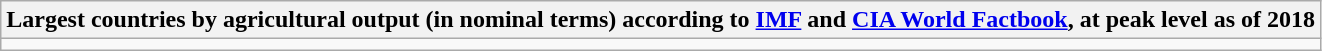<table class="wikitable collapsible">
<tr>
<th colspan=2>Largest countries by agricultural output (in nominal terms) according to <a href='#'>IMF</a> and <a href='#'>CIA World Factbook</a>, at peak level as of 2018</th>
</tr>
<tr>
<td></td>
</tr>
</table>
